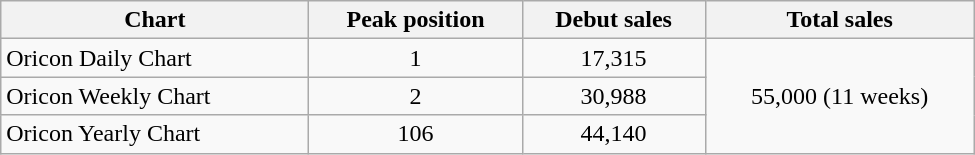<table class="wikitable" style="width:650px;">
<tr>
<th>Chart</th>
<th>Peak position</th>
<th>Debut sales</th>
<th>Total sales</th>
</tr>
<tr>
<td>Oricon Daily Chart</td>
<td style="text-align:center;">1</td>
<td style="text-align:center;">17,315</td>
<td rowspan="4" style="text-align:center;">55,000 (11 weeks)</td>
</tr>
<tr>
<td>Oricon Weekly Chart</td>
<td style="text-align:center;">2</td>
<td style="text-align:center;">30,988</td>
</tr>
<tr>
<td>Oricon Yearly Chart</td>
<td style="text-align:center;">106</td>
<td style="text-align:center;">44,140</td>
</tr>
</table>
